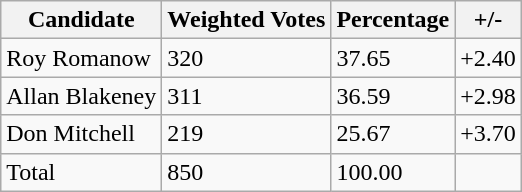<table class="wikitable">
<tr>
<th>Candidate</th>
<th>Weighted Votes</th>
<th>Percentage</th>
<th>+/-</th>
</tr>
<tr>
<td>Roy Romanow</td>
<td>320</td>
<td>37.65</td>
<td>+2.40</td>
</tr>
<tr>
<td>Allan Blakeney</td>
<td>311</td>
<td>36.59</td>
<td>+2.98</td>
</tr>
<tr>
<td>Don Mitchell</td>
<td>219</td>
<td>25.67</td>
<td>+3.70</td>
</tr>
<tr>
<td>Total</td>
<td>850</td>
<td>100.00</td>
</tr>
</table>
